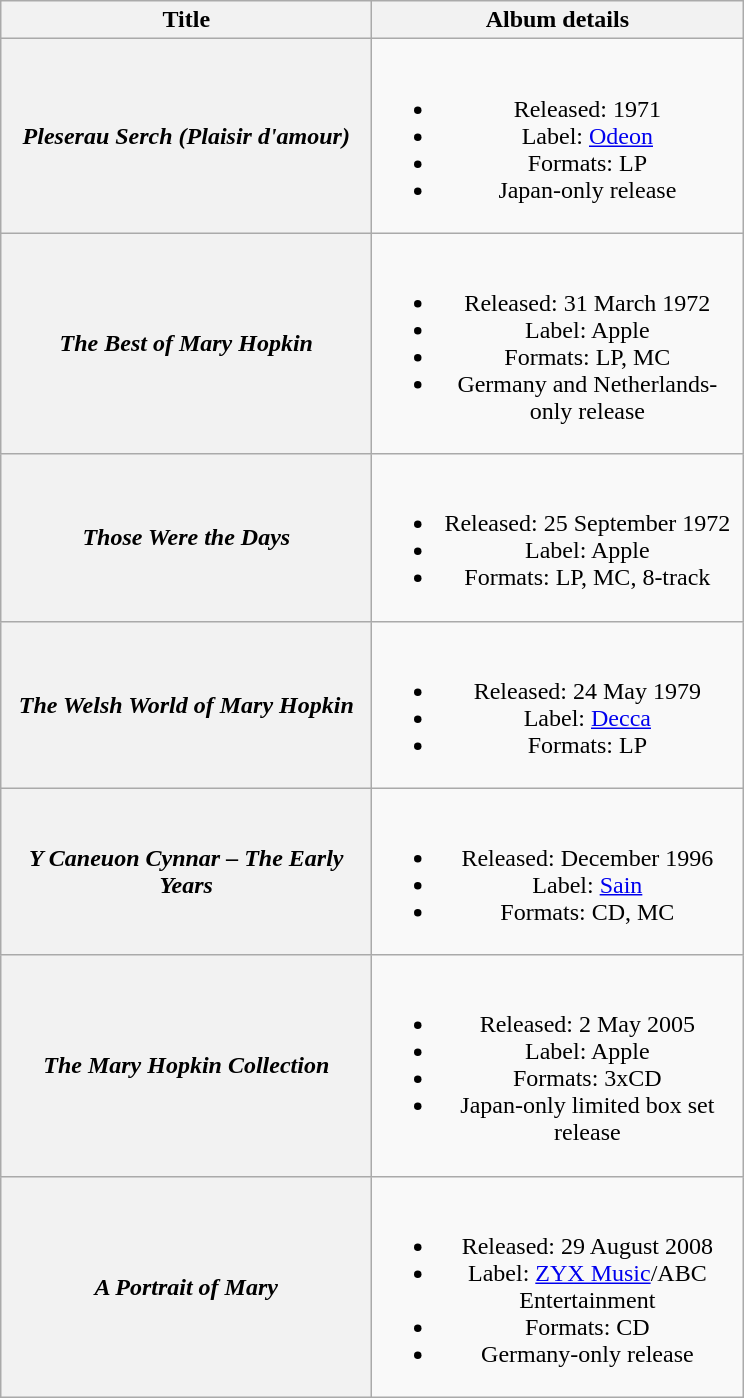<table class="wikitable plainrowheaders" style="text-align:center;">
<tr>
<th scope="col" style="width:15em;">Title</th>
<th scope="col" style="width:15em;">Album details</th>
</tr>
<tr>
<th scope="row"><em>Pleserau Serch (Plaisir d'amour)</em></th>
<td><br><ul><li>Released: 1971</li><li>Label: <a href='#'>Odeon</a></li><li>Formats: LP</li><li>Japan-only release</li></ul></td>
</tr>
<tr>
<th scope="row"><em>The Best of Mary Hopkin</em></th>
<td><br><ul><li>Released: 31 March 1972</li><li>Label: Apple</li><li>Formats: LP, MC</li><li>Germany and Netherlands-only release</li></ul></td>
</tr>
<tr>
<th scope="row"><em>Those Were the Days</em></th>
<td><br><ul><li>Released: 25 September 1972</li><li>Label: Apple</li><li>Formats: LP, MC, 8-track</li></ul></td>
</tr>
<tr>
<th scope="row"><em>The Welsh World of Mary Hopkin</em></th>
<td><br><ul><li>Released: 24 May 1979</li><li>Label: <a href='#'>Decca</a></li><li>Formats: LP</li></ul></td>
</tr>
<tr>
<th scope="row"><em>Y Caneuon Cynnar – The Early Years</em></th>
<td><br><ul><li>Released: December 1996</li><li>Label: <a href='#'>Sain</a></li><li>Formats: CD, MC</li></ul></td>
</tr>
<tr>
<th scope="row"><em>The Mary Hopkin Collection</em></th>
<td><br><ul><li>Released: 2 May 2005</li><li>Label: Apple</li><li>Formats: 3xCD</li><li>Japan-only limited box set release</li></ul></td>
</tr>
<tr>
<th scope="row"><em>A Portrait of Mary</em></th>
<td><br><ul><li>Released: 29 August 2008</li><li>Label: <a href='#'>ZYX Music</a>/ABC Entertainment</li><li>Formats: CD</li><li>Germany-only release</li></ul></td>
</tr>
</table>
